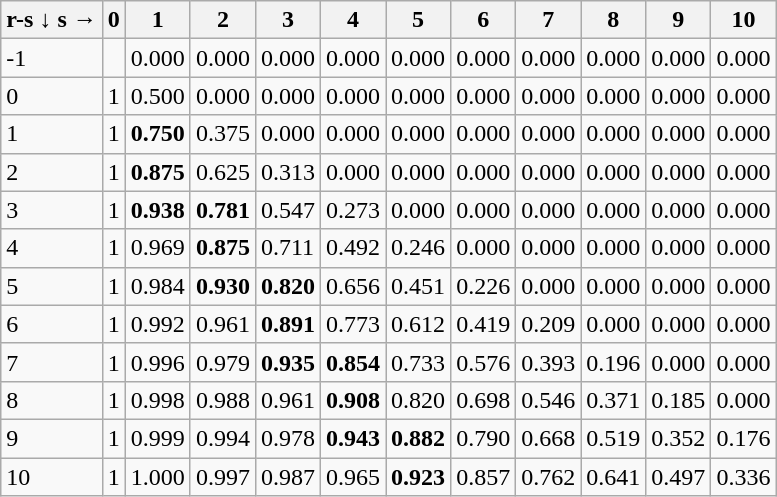<table class="wikitable">
<tr>
<th>r-s ↓  s →</th>
<th>0</th>
<th>1</th>
<th>2</th>
<th>3</th>
<th>4</th>
<th>5</th>
<th>6</th>
<th>7</th>
<th>8</th>
<th>9</th>
<th>10</th>
</tr>
<tr>
<td>-1</td>
<td></td>
<td>0.000</td>
<td>0.000</td>
<td>0.000</td>
<td>0.000</td>
<td>0.000</td>
<td>0.000</td>
<td>0.000</td>
<td>0.000</td>
<td>0.000</td>
<td>0.000</td>
</tr>
<tr>
<td>0</td>
<td>1</td>
<td>0.500</td>
<td>0.000</td>
<td>0.000</td>
<td>0.000</td>
<td>0.000</td>
<td>0.000</td>
<td>0.000</td>
<td>0.000</td>
<td>0.000</td>
<td>0.000</td>
</tr>
<tr>
<td>1</td>
<td>1</td>
<td><strong>0.750</strong></td>
<td>0.375</td>
<td>0.000</td>
<td>0.000</td>
<td>0.000</td>
<td>0.000</td>
<td>0.000</td>
<td>0.000</td>
<td>0.000</td>
<td>0.000</td>
</tr>
<tr>
<td>2</td>
<td>1</td>
<td><strong>0.875</strong></td>
<td>0.625</td>
<td>0.313</td>
<td>0.000</td>
<td>0.000</td>
<td>0.000</td>
<td>0.000</td>
<td>0.000</td>
<td>0.000</td>
<td>0.000</td>
</tr>
<tr>
<td>3</td>
<td>1</td>
<td><strong>0.938</strong></td>
<td><strong>0.781</strong></td>
<td>0.547</td>
<td>0.273</td>
<td>0.000</td>
<td>0.000</td>
<td>0.000</td>
<td>0.000</td>
<td>0.000</td>
<td>0.000</td>
</tr>
<tr>
<td>4</td>
<td>1</td>
<td>0.969</td>
<td><strong>0.875</strong></td>
<td>0.711</td>
<td>0.492</td>
<td>0.246</td>
<td>0.000</td>
<td>0.000</td>
<td>0.000</td>
<td>0.000</td>
<td>0.000</td>
</tr>
<tr>
<td>5</td>
<td>1</td>
<td>0.984</td>
<td><strong>0.930</strong></td>
<td><strong>0.820</strong></td>
<td>0.656</td>
<td>0.451</td>
<td>0.226</td>
<td>0.000</td>
<td>0.000</td>
<td>0.000</td>
<td>0.000</td>
</tr>
<tr>
<td>6</td>
<td>1</td>
<td>0.992</td>
<td>0.961</td>
<td><strong>0.891</strong></td>
<td>0.773</td>
<td>0.612</td>
<td>0.419</td>
<td>0.209</td>
<td>0.000</td>
<td>0.000</td>
<td>0.000</td>
</tr>
<tr>
<td>7</td>
<td>1</td>
<td>0.996</td>
<td>0.979</td>
<td><strong>0.935</strong></td>
<td><strong>0.854</strong></td>
<td>0.733</td>
<td>0.576</td>
<td>0.393</td>
<td>0.196</td>
<td>0.000</td>
<td>0.000</td>
</tr>
<tr>
<td>8</td>
<td>1</td>
<td>0.998</td>
<td>0.988</td>
<td>0.961</td>
<td><strong>0.908</strong></td>
<td>0.820</td>
<td>0.698</td>
<td>0.546</td>
<td>0.371</td>
<td>0.185</td>
<td>0.000</td>
</tr>
<tr>
<td>9</td>
<td>1</td>
<td>0.999</td>
<td>0.994</td>
<td>0.978</td>
<td><strong>0.943</strong></td>
<td><strong>0.882</strong></td>
<td>0.790</td>
<td>0.668</td>
<td>0.519</td>
<td>0.352</td>
<td>0.176</td>
</tr>
<tr>
<td>10</td>
<td>1</td>
<td>1.000</td>
<td>0.997</td>
<td>0.987</td>
<td>0.965</td>
<td><strong>0.923</strong></td>
<td>0.857</td>
<td>0.762</td>
<td>0.641</td>
<td>0.497</td>
<td>0.336</td>
</tr>
</table>
